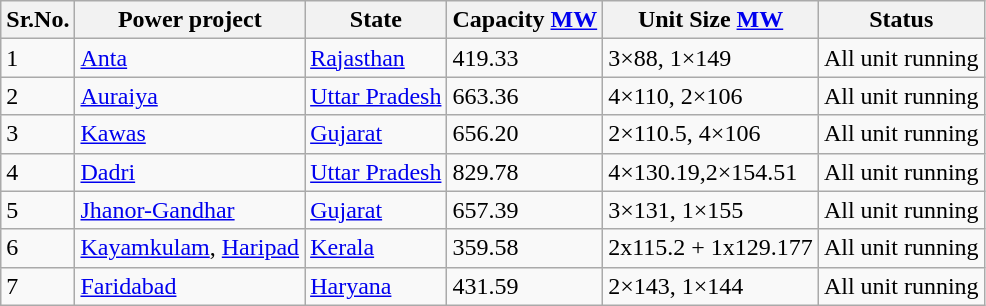<table class="wikitable">
<tr>
<th>Sr.No.</th>
<th>Power project</th>
<th>State</th>
<th>Capacity <a href='#'>MW</a></th>
<th>Unit Size <a href='#'>MW</a></th>
<th>Status</th>
</tr>
<tr>
<td>1</td>
<td><a href='#'>Anta</a></td>
<td><a href='#'>Rajasthan</a></td>
<td>419.33</td>
<td>3×88, 1×149</td>
<td>All unit running</td>
</tr>
<tr>
<td>2</td>
<td><a href='#'>Auraiya</a></td>
<td><a href='#'>Uttar Pradesh</a></td>
<td>663.36</td>
<td>4×110, 2×106</td>
<td>All unit running</td>
</tr>
<tr>
<td>3</td>
<td><a href='#'>Kawas</a></td>
<td><a href='#'>Gujarat</a></td>
<td>656.20</td>
<td>2×110.5, 4×106</td>
<td>All unit running</td>
</tr>
<tr>
<td>4</td>
<td><a href='#'>Dadri</a></td>
<td><a href='#'>Uttar Pradesh</a></td>
<td>829.78</td>
<td>4×130.19,2×154.51</td>
<td>All unit running</td>
</tr>
<tr>
<td>5</td>
<td><a href='#'>Jhanor-Gandhar</a></td>
<td><a href='#'>Gujarat</a></td>
<td>657.39</td>
<td>3×131, 1×155</td>
<td>All unit running</td>
</tr>
<tr>
<td>6</td>
<td><a href='#'>Kayamkulam</a>, <a href='#'>Haripad</a></td>
<td><a href='#'>Kerala</a></td>
<td>359.58</td>
<td>2x115.2 + 1x129.177</td>
<td>All unit running</td>
</tr>
<tr>
<td>7</td>
<td><a href='#'>Faridabad</a></td>
<td><a href='#'>Haryana</a></td>
<td>431.59</td>
<td>2×143, 1×144</td>
<td>All unit running</td>
</tr>
</table>
